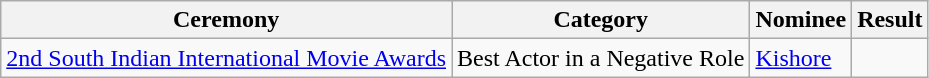<table class="wikitable">
<tr>
<th>Ceremony</th>
<th>Category</th>
<th>Nominee</th>
<th>Result</th>
</tr>
<tr>
<td rowspan="1"><a href='#'>2nd South Indian International Movie Awards</a></td>
<td>Best Actor in a Negative Role</td>
<td><a href='#'>Kishore</a></td>
<td></td>
</tr>
</table>
